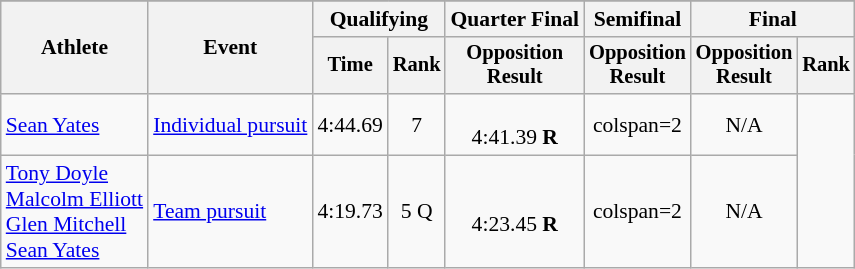<table class="wikitable" style="font-size:90%;">
<tr>
</tr>
<tr>
<th rowspan=2>Athlete</th>
<th rowspan=2>Event</th>
<th colspan=2>Qualifying</th>
<th>Quarter Final</th>
<th>Semifinal</th>
<th colspan=2>Final</th>
</tr>
<tr style="font-size:95%">
<th>Time</th>
<th>Rank</th>
<th>Opposition<br>Result</th>
<th>Opposition<br>Result</th>
<th>Opposition<br>Result</th>
<th>Rank</th>
</tr>
<tr align=center>
<td align=left><a href='#'>Sean Yates</a></td>
<td align=left><a href='#'>Individual pursuit</a></td>
<td>4:44.69</td>
<td>7</td>
<td><br> 4:41.39 <strong>R</strong></td>
<td>colspan=2</td>
<td>N/A</td>
</tr>
<tr align=center>
<td align=left><a href='#'>Tony Doyle</a><br><a href='#'>Malcolm Elliott</a><br><a href='#'>Glen Mitchell</a><br><a href='#'>Sean Yates</a></td>
<td align=left><a href='#'>Team pursuit</a></td>
<td>4:19.73</td>
<td>5 Q</td>
<td><br> 4:23.45 <strong>R</strong></td>
<td>colspan=2</td>
<td>N/A</td>
</tr>
</table>
